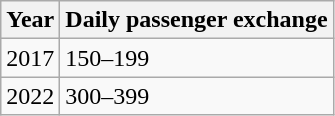<table class="wikitable">
<tr>
<th>Year</th>
<th>Daily passenger exchange</th>
</tr>
<tr>
<td>2017</td>
<td>150–199</td>
</tr>
<tr>
<td>2022</td>
<td>300–399</td>
</tr>
</table>
